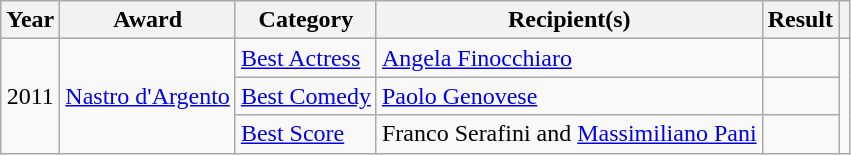<table class="wikitable plainrowheaders sortable">
<tr>
<th>Year</th>
<th scope="col">Award</th>
<th scope="col">Category</th>
<th scope="col">Recipient(s)</th>
<th scope="col" class="unsortable">Result</th>
<th scope="col" class="unsortable"></th>
</tr>
<tr>
<td rowspan="3" style="text-align:center;">2011</td>
<td rowspan="3"><a href='#'>Nastro d'Argento</a></td>
<td><a href='#'>Best Actress</a></td>
<td><a href='#'>Angela Finocchiaro</a></td>
<td></td>
<td rowspan="3" style="text-align:center;"></td>
</tr>
<tr>
<td><a href='#'>Best Comedy</a></td>
<td><a href='#'>Paolo Genovese</a></td>
<td></td>
</tr>
<tr>
<td><a href='#'>Best Score</a></td>
<td>Franco Serafini and <a href='#'>Massimiliano Pani</a></td>
<td></td>
</tr>
</table>
